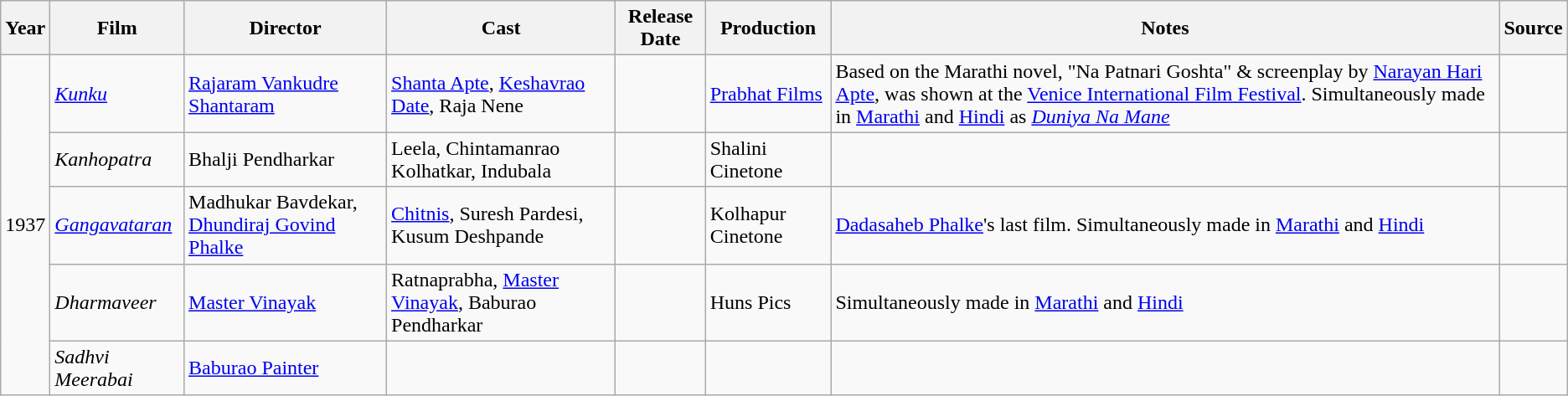<table class ="wikitable sortable collapsible">
<tr>
<th>Year</th>
<th>Film</th>
<th>Director</th>
<th class="unsortable">Cast</th>
<th>Release Date</th>
<th class="unsortable">Production</th>
<th class="unsortable">Notes</th>
<th class="unsortable">Source</th>
</tr>
<tr>
<td rowspan=5 align="center">1937</td>
<td><em><a href='#'>Kunku</a></em></td>
<td><a href='#'>Rajaram Vankudre Shantaram</a></td>
<td><a href='#'>Shanta Apte</a>, <a href='#'>Keshavrao Date</a>, Raja Nene</td>
<td></td>
<td><a href='#'>Prabhat Films</a></td>
<td>Based on the Marathi novel, "Na Patnari Goshta" & screenplay by <a href='#'>Narayan Hari Apte</a>, was shown at the <a href='#'>Venice International Film Festival</a>. Simultaneously made in <a href='#'>Marathi</a> and <a href='#'>Hindi</a> as <em><a href='#'>Duniya Na Mane</a></em></td>
<td></td>
</tr>
<tr>
<td><em>Kanhopatra</em></td>
<td>Bhalji Pendharkar</td>
<td>Leela, Chintamanrao Kolhatkar, Indubala</td>
<td></td>
<td>Shalini Cinetone</td>
<td></td>
<td></td>
</tr>
<tr>
<td><em><a href='#'>Gangavataran</a></em></td>
<td>Madhukar Bavdekar, <a href='#'>Dhundiraj Govind Phalke</a></td>
<td><a href='#'>Chitnis</a>, Suresh Pardesi, Kusum Deshpande</td>
<td></td>
<td>Kolhapur Cinetone</td>
<td><a href='#'>Dadasaheb Phalke</a>'s last film. Simultaneously made in <a href='#'>Marathi</a> and <a href='#'>Hindi</a></td>
<td></td>
</tr>
<tr>
<td><em>Dharmaveer</em></td>
<td><a href='#'>Master Vinayak</a></td>
<td>Ratnaprabha, <a href='#'>Master Vinayak</a>, Baburao Pendharkar</td>
<td></td>
<td>Huns Pics</td>
<td>Simultaneously made in <a href='#'>Marathi</a> and <a href='#'>Hindi</a></td>
<td></td>
</tr>
<tr>
<td><em>Sadhvi Meerabai</em></td>
<td><a href='#'>Baburao Painter</a></td>
<td></td>
<td></td>
<td></td>
<td></td>
<td></td>
</tr>
</table>
